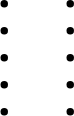<table>
<tr>
<td><br><ul><li></li><li></li><li></li><li></li><li></li></ul></td>
<td><br><ul><li></li><li></li><li></li><li></li><li></li></ul></td>
</tr>
</table>
